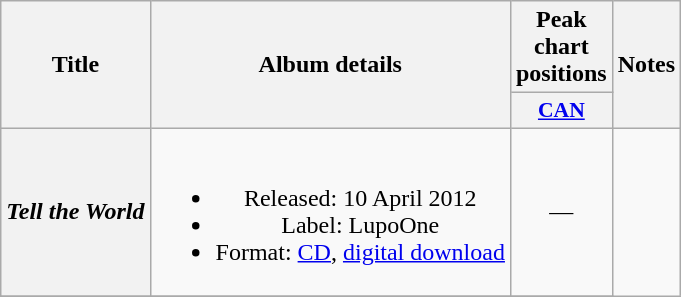<table class="wikitable plainrowheaders" style="text-align:center;">
<tr>
<th scope="col" rowspan="2">Title</th>
<th scope="col" rowspan="2">Album details</th>
<th scope="col" colspan="1">Peak chart positions</th>
<th scope="col" rowspan="2">Notes</th>
</tr>
<tr>
<th scope="col" style="width:3em;font-size:90%;"><a href='#'>CAN</a></th>
</tr>
<tr>
<th scope="row"><strong><em>Tell the World</em></strong></th>
<td><br><ul><li>Released: 10 April 2012</li><li>Label: LupoOne</li><li>Format: <a href='#'>CD</a>, <a href='#'>digital download</a></li></ul></td>
<td>—</td>
</tr>
<tr>
</tr>
</table>
